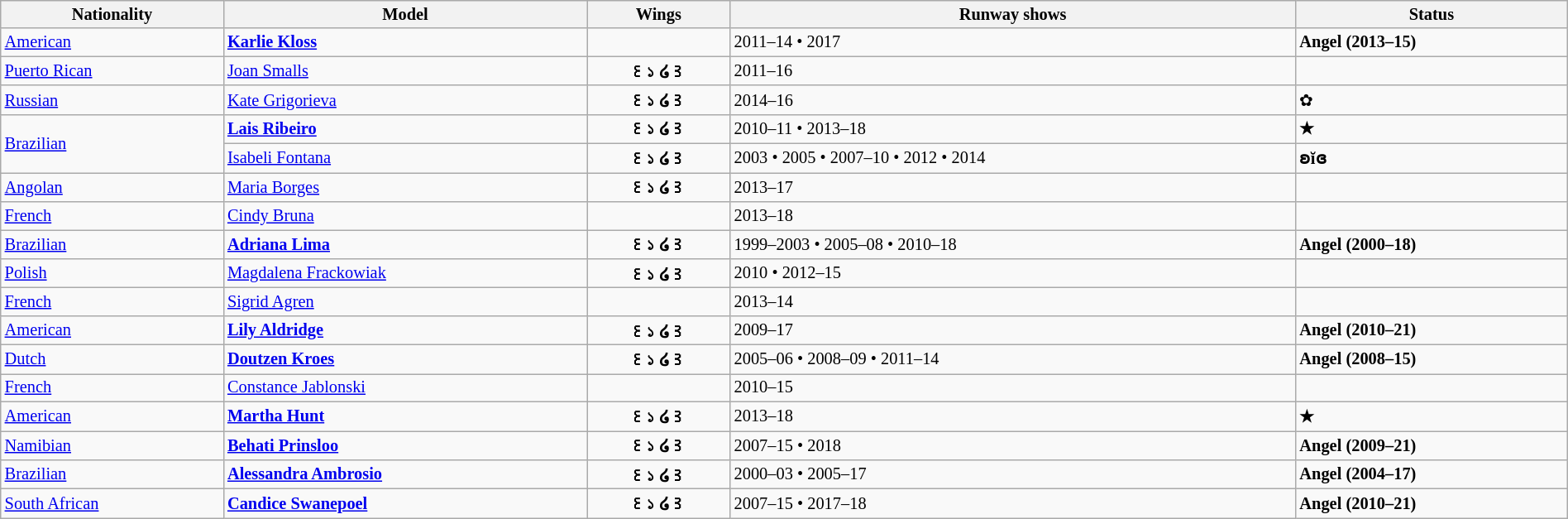<table class="sortable wikitable"  style="font-size:85%; width:100%;">
<tr>
<th style="text-align:center;">Nationality</th>
<th style="text-align:center;">Model</th>
<th style="text-align:center;">Wings</th>
<th style="text-align:center;">Runway shows</th>
<th style="text-align:center;">Status</th>
</tr>
<tr>
<td> <a href='#'>American</a></td>
<td><strong><a href='#'>Karlie Kloss</a></strong></td>
<td></td>
<td>2011–14 • 2017</td>
<td><strong> Angel (2013–15)</strong></td>
</tr>
<tr>
<td> <a href='#'>Puerto Rican</a></td>
<td><a href='#'>Joan Smalls</a></td>
<td align="center"><strong>꒰১ ໒꒱</strong></td>
<td>2011–16</td>
<td></td>
</tr>
<tr>
<td> <a href='#'>Russian</a></td>
<td><a href='#'>Kate Grigorieva</a></td>
<td align="center"><strong>꒰১ ໒꒱</strong></td>
<td>2014–16</td>
<td>✿</td>
</tr>
<tr>
<td rowspan="2"> <a href='#'>Brazilian</a></td>
<td><strong><a href='#'>Lais Ribeiro</a></strong></td>
<td align="center"><strong>꒰১ ໒꒱</strong></td>
<td>2010–11 • 2013–18</td>
<td><strong>★</strong></td>
</tr>
<tr>
<td><a href='#'>Isabeli Fontana</a></td>
<td align="center"><strong>꒰১ ໒꒱</strong></td>
<td>2003 • 2005 • 2007–10 • 2012 • 2014</td>
<td><strong>ʚĭɞ</strong></td>
</tr>
<tr>
<td> <a href='#'>Angolan</a></td>
<td><a href='#'>Maria Borges</a></td>
<td align="center"><strong>꒰১ ໒꒱</strong></td>
<td>2013–17</td>
<td></td>
</tr>
<tr>
<td> <a href='#'>French</a></td>
<td><a href='#'>Cindy Bruna</a></td>
<td></td>
<td>2013–18</td>
<td></td>
</tr>
<tr>
<td> <a href='#'>Brazilian</a></td>
<td><strong><a href='#'>Adriana Lima</a></strong></td>
<td align="center"><strong>꒰১ ໒꒱</strong></td>
<td>1999–2003 • 2005–08 • 2010–18</td>
<td><strong> Angel (2000–18)</strong></td>
</tr>
<tr>
<td> <a href='#'>Polish</a></td>
<td><a href='#'>Magdalena Frackowiak</a></td>
<td align="center"><strong>꒰১ ໒꒱</strong></td>
<td>2010 • 2012–15</td>
<td></td>
</tr>
<tr>
<td> <a href='#'>French</a></td>
<td><a href='#'>Sigrid Agren</a></td>
<td></td>
<td>2013–14</td>
<td></td>
</tr>
<tr>
<td> <a href='#'>American</a></td>
<td><strong><a href='#'>Lily Aldridge</a></strong></td>
<td align="center"><strong>꒰১ ໒꒱</strong></td>
<td>2009–17</td>
<td><strong> Angel (2010–21)</strong></td>
</tr>
<tr>
<td> <a href='#'>Dutch</a></td>
<td><strong><a href='#'>Doutzen Kroes</a></strong></td>
<td align="center"><strong>꒰১ ໒꒱</strong></td>
<td>2005–06 • 2008–09 • 2011–14</td>
<td><strong> Angel (2008–15)</strong></td>
</tr>
<tr>
<td> <a href='#'>French</a></td>
<td><a href='#'>Constance Jablonski</a></td>
<td></td>
<td>2010–15</td>
<td></td>
</tr>
<tr>
<td> <a href='#'>American</a></td>
<td><strong><a href='#'>Martha Hunt</a></strong></td>
<td align="center"><strong>꒰১ ໒꒱</strong></td>
<td>2013–18</td>
<td><strong>★</strong></td>
</tr>
<tr>
<td> <a href='#'>Namibian</a></td>
<td><strong><a href='#'>Behati Prinsloo</a></strong></td>
<td align="center"><strong>꒰১ ໒꒱</strong></td>
<td>2007–15 • 2018</td>
<td><strong> Angel (2009–21)</strong></td>
</tr>
<tr>
<td> <a href='#'>Brazilian</a></td>
<td><strong><a href='#'>Alessandra Ambrosio</a></strong></td>
<td align="center"><strong>꒰১ ໒꒱</strong></td>
<td>2000–03 • 2005–17</td>
<td><strong> Angel (2004–17)</strong></td>
</tr>
<tr>
<td> <a href='#'>South African</a></td>
<td><strong><a href='#'>Candice Swanepoel</a></strong></td>
<td align="center"><strong>꒰১ ໒꒱</strong></td>
<td>2007–15 • 2017–18</td>
<td><strong> Angel (2010–21)</strong></td>
</tr>
</table>
